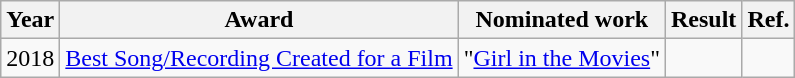<table class="wikitable plainrowheaders">
<tr>
<th>Year</th>
<th>Award</th>
<th>Nominated work</th>
<th>Result</th>
<th>Ref.</th>
</tr>
<tr>
<td>2018</td>
<td><a href='#'>Best Song/Recording Created for a Film</a></td>
<td>"<a href='#'>Girl in the Movies</a>"</td>
<td></td>
<td align="center"></td>
</tr>
</table>
